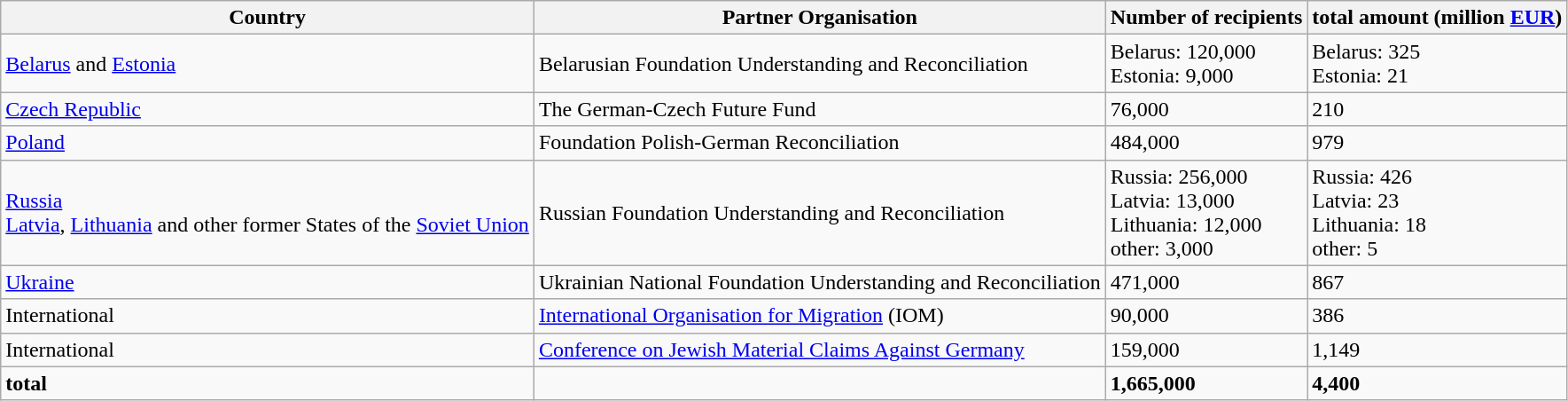<table class="wikitable">
<tr>
<th>Country</th>
<th>Partner Organisation</th>
<th>Number of recipients</th>
<th>total amount (million <a href='#'>EUR</a>)</th>
</tr>
<tr>
<td><a href='#'>Belarus</a> and <a href='#'>Estonia</a></td>
<td>Belarusian Foundation Understanding and Reconciliation</td>
<td>Belarus: 120,000 <br>Estonia: 9,000</td>
<td>Belarus: 325 <br>Estonia: 21</td>
</tr>
<tr>
<td><a href='#'>Czech Republic</a></td>
<td>The German-Czech Future Fund</td>
<td>76,000</td>
<td>210</td>
</tr>
<tr>
<td><a href='#'>Poland</a></td>
<td>Foundation Polish-German Reconciliation</td>
<td>484,000</td>
<td>979</td>
</tr>
<tr>
<td><a href='#'>Russia</a><br> <a href='#'>Latvia</a>, <a href='#'>Lithuania</a> and other former States of the <a href='#'>Soviet Union</a></td>
<td>Russian Foundation Understanding and Reconciliation</td>
<td>Russia: 256,000 <br>Latvia: 13,000<br> Lithuania: 12,000<br> other: 3,000</td>
<td>Russia: 426<br> Latvia: 23<br> Lithuania: 18<br> other: 5</td>
</tr>
<tr>
<td><a href='#'>Ukraine</a></td>
<td>Ukrainian National Foundation Understanding and Reconciliation</td>
<td>471,000</td>
<td>867</td>
</tr>
<tr>
<td>International</td>
<td><a href='#'>International Organisation for Migration</a> (IOM)</td>
<td>90,000</td>
<td>386</td>
</tr>
<tr>
<td>International</td>
<td><a href='#'>
Conference on Jewish Material Claims Against Germany</a></td>
<td>159,000</td>
<td>1,149</td>
</tr>
<tr>
<td><strong>total</strong></td>
<td></td>
<td><strong>1,665,000</strong></td>
<td><strong>4,400</strong></td>
</tr>
</table>
